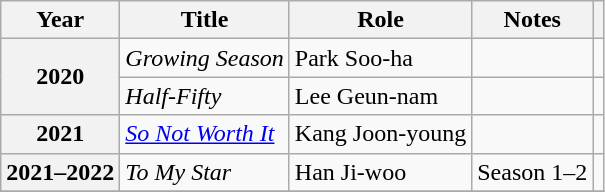<table class="wikitable plainrowheaders sortable">
<tr>
<th scope="col">Year</th>
<th scope="col">Title</th>
<th scope="col">Role</th>
<th scope="col" class="unsortable">Notes</th>
<th scope="col" class="unsortable"></th>
</tr>
<tr>
<th scope="row" rowspan="2">2020</th>
<td><em>Growing Season</em></td>
<td>Park Soo-ha</td>
<td></td>
<td></td>
</tr>
<tr>
<td><em>Half-Fifty</em></td>
<td>Lee Geun-nam</td>
<td></td>
<td></td>
</tr>
<tr>
<th scope="row">2021</th>
<td><em><a href='#'>So Not Worth It</a></em></td>
<td>Kang Joon-young</td>
<td></td>
<td></td>
</tr>
<tr>
<th scope="row">2021–2022</th>
<td><em>To My Star</em></td>
<td>Han Ji-woo</td>
<td>Season 1–2</td>
<td></td>
</tr>
<tr>
</tr>
</table>
